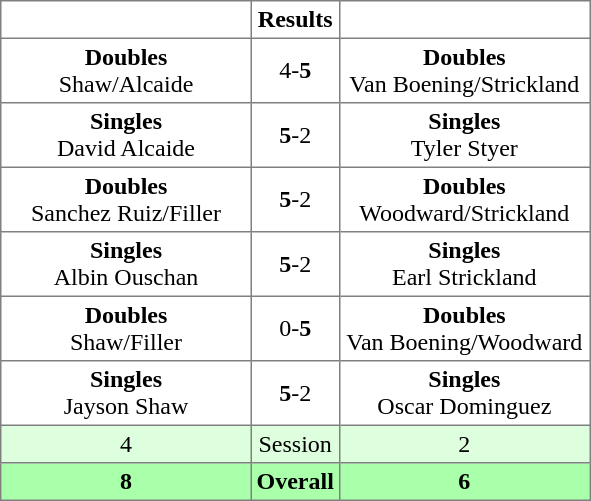<table style="border-collapse: collapse;" cellpadding="3" border="1">
<tr>
<th width="160"></th>
<th>Results</th>
<th width="160"></th>
</tr>
<tr>
<td align="center"><strong>Doubles</strong><br>Shaw/Alcaide</td>
<td align="center">4-<strong>5</strong></td>
<td align="center"><strong>Doubles</strong><br>Van Boening/Strickland</td>
</tr>
<tr>
<td align="center"><strong>Singles</strong><br>David Alcaide</td>
<td align="center"><strong>5</strong>-2</td>
<td align="center"><strong>Singles</strong><br>Tyler Styer</td>
</tr>
<tr>
<td align="center"><strong>Doubles</strong><br>Sanchez Ruiz/Filler</td>
<td align="center"><strong>5</strong>-2</td>
<td align="center"><strong>Doubles</strong><br>Woodward/Strickland</td>
</tr>
<tr>
<td align="center"><strong>Singles</strong><br>Albin Ouschan</td>
<td align="center"><strong>5</strong>-2</td>
<td align="center"><strong>Singles</strong><br>Earl Strickland</td>
</tr>
<tr>
<td align="center"><strong>Doubles</strong><br>Shaw/Filler</td>
<td align="center">0-<strong>5</strong></td>
<td align="center"><strong>Doubles</strong><br>Van Boening/Woodward</td>
</tr>
<tr>
<td align="center"><strong>Singles</strong><br>Jayson Shaw</td>
<td align="center"><strong>5</strong>-2</td>
<td align="center"><strong>Singles</strong><br>Oscar Dominguez</td>
</tr>
<tr bgcolor="#ddffdd">
<td align="center">4</td>
<td align="center">Session</td>
<td align="center">2</td>
</tr>
<tr bgcolor="#aaffaa">
<th align="center">8</th>
<th align="center">Overall</th>
<th align="center">6</th>
</tr>
</table>
